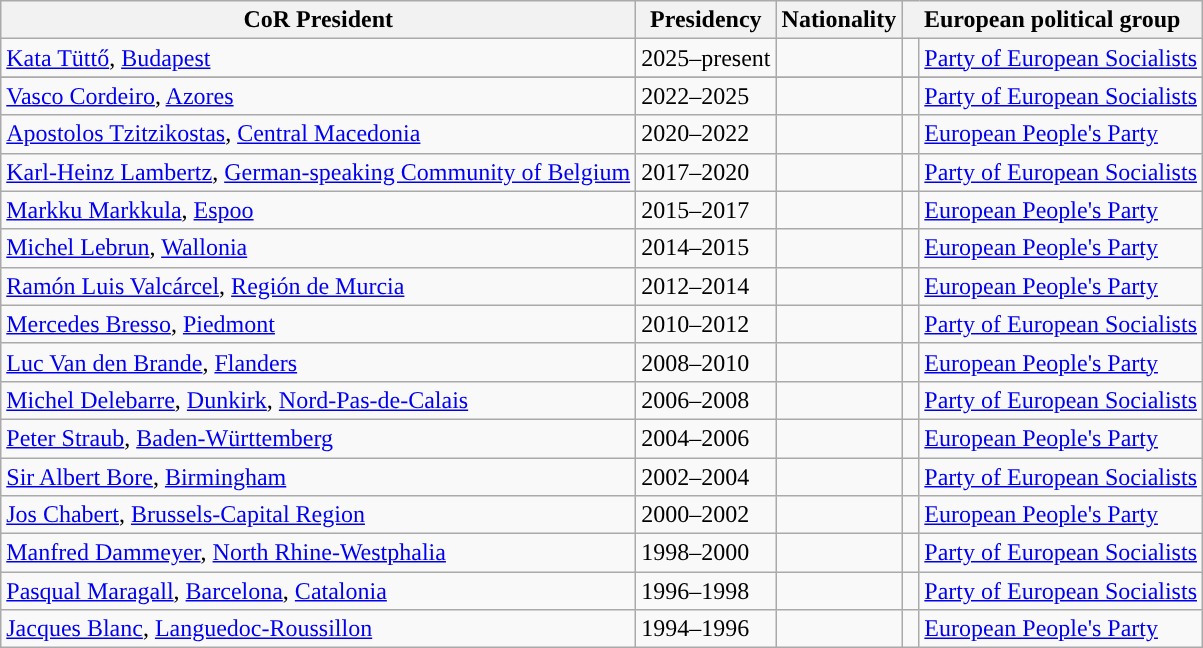<table class="wikitable">
<tr>
<th>CoR President</th>
<th>Presidency</th>
<th>Nationality</th>
<th colspan="2">European political group</th>
</tr>
<tr>
<td><a href='#'>Kata Tüttő</a>, <a href='#'>Budapest</a></td>
<td>2025–present</td>
<td></td>
<td style="width: 0.25em; background-color: "></td>
<td><a href='#'>Party of European Socialists</a></td>
</tr>
<tr>
</tr>
<tr>
<td><a href='#'>Vasco Cordeiro</a>, <a href='#'>Azores</a></td>
<td>2022–2025</td>
<td></td>
<td style="width: 0.25em; background-color: "></td>
<td><a href='#'>Party of European Socialists</a></td>
</tr>
<tr>
<td><a href='#'>Apostolos Tzitzikostas</a>, <a href='#'>Central Macedonia</a></td>
<td>2020–2022</td>
<td></td>
<td style="width: 0.25em; background-color: "></td>
<td><a href='#'>European People's Party</a></td>
</tr>
<tr>
<td><a href='#'>Karl-Heinz Lambertz</a>, <a href='#'>German-speaking Community of Belgium</a></td>
<td>2017–2020</td>
<td></td>
<td style="width: 0.25em; background-color: "></td>
<td><a href='#'>Party of European Socialists</a></td>
</tr>
<tr>
<td><a href='#'>Markku Markkula</a>, <a href='#'>Espoo</a></td>
<td>2015–2017</td>
<td></td>
<td style="width: 0.25em; background-color: "></td>
<td><a href='#'>European People's Party</a></td>
</tr>
<tr>
<td><a href='#'>Michel Lebrun</a>, <a href='#'>Wallonia</a></td>
<td>2014–2015</td>
<td></td>
<td style="width: 0.25em; background-color: "></td>
<td><a href='#'>European People's Party</a></td>
</tr>
<tr>
<td><a href='#'>Ramón Luis Valcárcel</a>, <a href='#'>Región de Murcia</a></td>
<td>2012–2014</td>
<td></td>
<td style="width: 0.25em; background-color: "></td>
<td><a href='#'>European People's Party</a></td>
</tr>
<tr>
<td><a href='#'>Mercedes Bresso</a>, <a href='#'>Piedmont</a></td>
<td>2010–2012</td>
<td></td>
<td style="width: 0.25em; background-color: "></td>
<td><a href='#'>Party of European Socialists</a></td>
</tr>
<tr>
<td><a href='#'>Luc Van den Brande</a>, <a href='#'>Flanders</a></td>
<td>2008–2010</td>
<td></td>
<td style="width: 0.25em; background-color: "></td>
<td><a href='#'>European People's Party</a></td>
</tr>
<tr>
<td><a href='#'>Michel Delebarre</a>, <a href='#'>Dunkirk</a>, <a href='#'>Nord-Pas-de-Calais</a></td>
<td>2006–2008</td>
<td></td>
<td style="width: 0.25em; background-color: "></td>
<td><a href='#'>Party of European Socialists</a></td>
</tr>
<tr>
<td><a href='#'>Peter Straub</a>, <a href='#'>Baden-Württemberg</a></td>
<td>2004–2006</td>
<td></td>
<td style="width: 0.25em; background-color: "></td>
<td><a href='#'>European People's Party</a></td>
</tr>
<tr>
<td><a href='#'>Sir Albert Bore</a>, <a href='#'>Birmingham</a></td>
<td>2002–2004</td>
<td></td>
<td style="width: 0.25em; background-color: "></td>
<td><a href='#'>Party of European Socialists</a></td>
</tr>
<tr>
<td><a href='#'>Jos Chabert</a>, <a href='#'>Brussels-Capital Region</a></td>
<td>2000–2002</td>
<td></td>
<td style="width: 0.25em; background-color: "></td>
<td><a href='#'>European People's Party</a></td>
</tr>
<tr>
<td><a href='#'>Manfred Dammeyer</a>, <a href='#'>North Rhine-Westphalia</a></td>
<td>1998–2000</td>
<td></td>
<td style="width: 0.25em; background-color: "></td>
<td><a href='#'>Party of European Socialists</a></td>
</tr>
<tr>
<td><a href='#'>Pasqual Maragall</a>, <a href='#'>Barcelona</a>, <a href='#'>Catalonia</a></td>
<td>1996–1998</td>
<td></td>
<td style="width: 0.25em; background-color: "></td>
<td><a href='#'>Party of European Socialists</a></td>
</tr>
<tr>
<td><a href='#'>Jacques Blanc</a>, <a href='#'>Languedoc-Roussillon</a></td>
<td>1994–1996</td>
<td></td>
<td style="width: 0.25em; background-color: "></td>
<td><a href='#'>European People's Party</a></td>
</tr>
</table>
